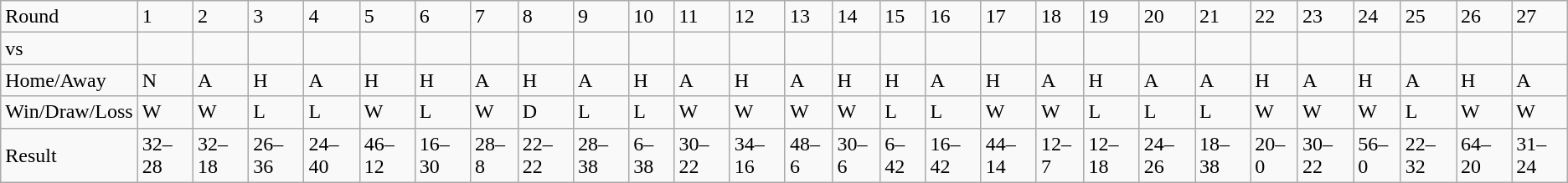<table class="wikitable">
<tr>
<td>Round</td>
<td>1</td>
<td>2</td>
<td>3</td>
<td>4</td>
<td>5</td>
<td>6</td>
<td>7</td>
<td>8</td>
<td>9</td>
<td>10</td>
<td>11</td>
<td>12</td>
<td>13</td>
<td>14</td>
<td>15</td>
<td>16</td>
<td>17</td>
<td>18</td>
<td>19</td>
<td>20</td>
<td>21</td>
<td>22</td>
<td>23</td>
<td>24</td>
<td>25</td>
<td>26</td>
<td>27</td>
</tr>
<tr>
<td>vs</td>
<td></td>
<td></td>
<td></td>
<td></td>
<td></td>
<td></td>
<td></td>
<td></td>
<td></td>
<td></td>
<td></td>
<td></td>
<td></td>
<td></td>
<td></td>
<td></td>
<td></td>
<td></td>
<td></td>
<td></td>
<td></td>
<td></td>
<td></td>
<td></td>
<td></td>
<td></td>
<td></td>
</tr>
<tr>
<td>Home/Away</td>
<td>N</td>
<td>A</td>
<td>H</td>
<td>A</td>
<td>H</td>
<td>H</td>
<td>A</td>
<td>H</td>
<td>A</td>
<td>H</td>
<td>A</td>
<td>H</td>
<td>A</td>
<td>H</td>
<td>H</td>
<td>A</td>
<td>H</td>
<td>A</td>
<td>H</td>
<td>A</td>
<td>A</td>
<td>H</td>
<td>A</td>
<td>H</td>
<td>A</td>
<td>H</td>
<td>A</td>
</tr>
<tr>
<td>Win/Draw/Loss</td>
<td>W</td>
<td>W</td>
<td>L</td>
<td>L</td>
<td>W</td>
<td>L</td>
<td>W</td>
<td>D</td>
<td>L</td>
<td>L</td>
<td>W</td>
<td>W</td>
<td>W</td>
<td>W</td>
<td>L</td>
<td>L</td>
<td>W</td>
<td>W</td>
<td>L</td>
<td>L</td>
<td>L</td>
<td>W</td>
<td>W</td>
<td>W</td>
<td>L</td>
<td>W</td>
<td>W</td>
</tr>
<tr>
<td>Result</td>
<td>32–28</td>
<td>32–18</td>
<td>26–36</td>
<td>24–40</td>
<td>46–12</td>
<td>16–30</td>
<td>28–8</td>
<td>22–22</td>
<td>28–38</td>
<td>6–38</td>
<td>30–22</td>
<td>34–16</td>
<td>48–6</td>
<td>30–6</td>
<td>6–42</td>
<td>16–42</td>
<td>44–14</td>
<td>12–7</td>
<td>12–18</td>
<td>24–26</td>
<td>18–38</td>
<td>20–0</td>
<td>30–22</td>
<td>56–0</td>
<td>22–32</td>
<td>64–20</td>
<td>31–24</td>
</tr>
</table>
